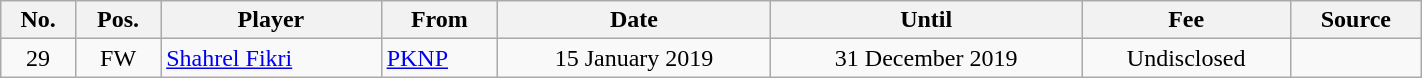<table class="wikitable" style="text-align:center;width:75%;">
<tr>
<th>No.</th>
<th>Pos.</th>
<th>Player</th>
<th>From</th>
<th>Date</th>
<th>Until</th>
<th>Fee</th>
<th>Source</th>
</tr>
<tr>
<td>29</td>
<td>FW</td>
<td align=left> <a href='#'>Shahrel Fikri</a></td>
<td align=left> <a href='#'>PKNP</a></td>
<td>15 January 2019</td>
<td>31 December 2019</td>
<td>Undisclosed</td>
<td></td>
</tr>
</table>
